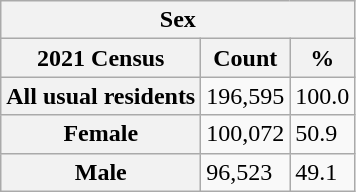<table class="wikitable">
<tr>
<th colspan="3">Sex</th>
</tr>
<tr>
<th rowspan="1">2021 Census</th>
<th rowspan="1">Count</th>
<th>%</th>
</tr>
<tr>
<th>All usual residents</th>
<td>196,595</td>
<td>100.0</td>
</tr>
<tr>
<th><abbr>Female</abbr></th>
<td>100,072</td>
<td>50.9</td>
</tr>
<tr>
<th><abbr>Male</abbr></th>
<td>96,523</td>
<td>49.1</td>
</tr>
</table>
